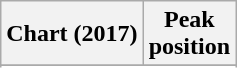<table class="wikitable plainrowheaders sortable" style="text-align:center;" border="1">
<tr>
<th scope="col">Chart (2017)</th>
<th scope="col">Peak<br>position</th>
</tr>
<tr>
</tr>
<tr>
</tr>
</table>
